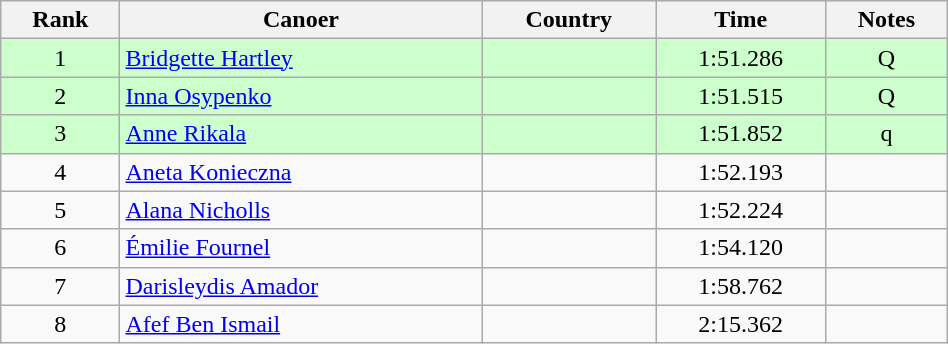<table class="wikitable" width=50% style="text-align:center;">
<tr>
<th>Rank</th>
<th>Canoer</th>
<th>Country</th>
<th>Time</th>
<th>Notes</th>
</tr>
<tr bgcolor=ccffcc>
<td>1</td>
<td align="left"><a href='#'>Bridgette Hartley</a></td>
<td align="left"></td>
<td>1:51.286</td>
<td>Q</td>
</tr>
<tr bgcolor=ccffcc>
<td>2</td>
<td align="left"><a href='#'>Inna Osypenko</a></td>
<td align="left"></td>
<td>1:51.515</td>
<td>Q</td>
</tr>
<tr bgcolor=ccffcc>
<td>3</td>
<td align="left"><a href='#'>Anne Rikala</a></td>
<td align="left"></td>
<td>1:51.852</td>
<td>q</td>
</tr>
<tr>
<td>4</td>
<td align="left"><a href='#'>Aneta Konieczna</a></td>
<td align="left"></td>
<td>1:52.193</td>
<td></td>
</tr>
<tr>
<td>5</td>
<td align="left"><a href='#'>Alana Nicholls</a></td>
<td align="left"></td>
<td>1:52.224</td>
<td></td>
</tr>
<tr>
<td>6</td>
<td align="left"><a href='#'>Émilie Fournel</a></td>
<td align="left"></td>
<td>1:54.120</td>
<td></td>
</tr>
<tr>
<td>7</td>
<td align="left"><a href='#'>Darisleydis Amador</a></td>
<td align="left"></td>
<td>1:58.762</td>
<td></td>
</tr>
<tr>
<td>8</td>
<td align="left"><a href='#'>Afef Ben Ismail</a></td>
<td align="left"></td>
<td>2:15.362</td>
<td></td>
</tr>
</table>
